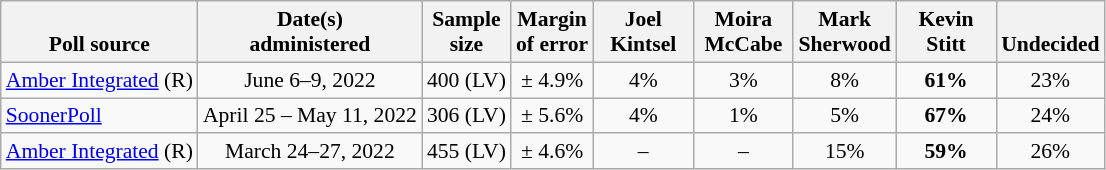<table class="wikitable" style="font-size:90%;text-align:center;">
<tr style="vertical-align:bottom">
<th>Poll source</th>
<th>Date(s)<br>administered</th>
<th>Sample<br>size</th>
<th>Margin<br>of error</th>
<th style="width:60px;">Joel<br>Kintsel</th>
<th style="width:60px;">Moira<br>McCabe</th>
<th style="width:60px;">Mark<br>Sherwood</th>
<th style="width:60px;">Kevin<br>Stitt</th>
<th>Undecided</th>
</tr>
<tr>
<td style="text-align:left;"><a href='#'>Amber Integrated</a> (R)</td>
<td>June 6–9, 2022</td>
<td>400 (LV)</td>
<td>± 4.9%</td>
<td>4%</td>
<td>3%</td>
<td>8%</td>
<td><strong>61%</strong></td>
<td>23%</td>
</tr>
<tr>
<td style="text-align:left;"><a href='#'>SoonerPoll</a></td>
<td>April 25 – May 11, 2022</td>
<td>306 (LV)</td>
<td>± 5.6%</td>
<td>4%</td>
<td>1%</td>
<td>5%</td>
<td><strong>67%</strong></td>
<td>24%</td>
</tr>
<tr>
<td style="text-align:left;"><a href='#'>Amber Integrated</a> (R)</td>
<td>March 24–27, 2022</td>
<td>455 (LV)</td>
<td>± 4.6%</td>
<td>–</td>
<td>–</td>
<td>15%</td>
<td><strong>59%</strong></td>
<td>26%</td>
</tr>
</table>
